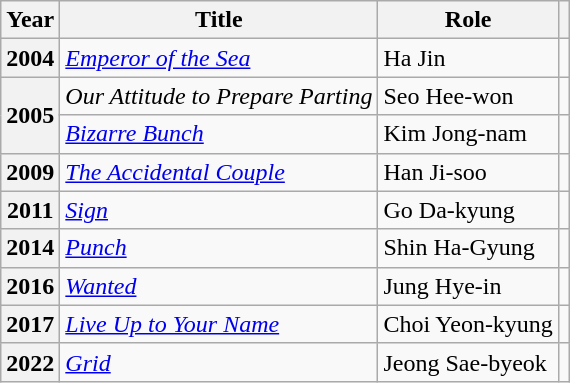<table class="wikitable plainrowheaders sortable">
<tr>
<th scope="col">Year</th>
<th scope="col">Title</th>
<th scope="col">Role</th>
<th scope="col" class="unsortable"></th>
</tr>
<tr>
<th scope="row">2004</th>
<td><em><a href='#'>Emperor of the Sea</a></em></td>
<td>Ha Jin</td>
<td style="text-align:center"></td>
</tr>
<tr>
<th scope="row" rowspan="2">2005</th>
<td><em>Our Attitude to Prepare Parting</em></td>
<td>Seo Hee-won</td>
<td style="text-align:center"></td>
</tr>
<tr>
<td><em><a href='#'>Bizarre Bunch</a></em></td>
<td>Kim Jong-nam</td>
<td style="text-align:center"></td>
</tr>
<tr>
<th scope="row">2009</th>
<td><em><a href='#'>The Accidental Couple</a></em></td>
<td>Han Ji-soo</td>
<td style="text-align:center"></td>
</tr>
<tr>
<th scope="row">2011</th>
<td><em><a href='#'>Sign</a></em></td>
<td>Go Da-kyung</td>
<td style="text-align:center"></td>
</tr>
<tr>
<th scope="row">2014</th>
<td><em><a href='#'>Punch</a></em></td>
<td>Shin Ha-Gyung</td>
<td style="text-align:center"></td>
</tr>
<tr>
<th scope="row">2016</th>
<td><em><a href='#'>Wanted</a></em></td>
<td>Jung Hye-in</td>
<td style="text-align:center"></td>
</tr>
<tr>
<th scope="row">2017</th>
<td><em><a href='#'>Live Up to Your Name</a></em></td>
<td>Choi Yeon-kyung</td>
<td style="text-align:center"></td>
</tr>
<tr>
<th scope="row">2022</th>
<td><em><a href='#'>Grid</a></em></td>
<td>Jeong Sae-byeok</td>
<td style="text-align:center"></td>
</tr>
</table>
